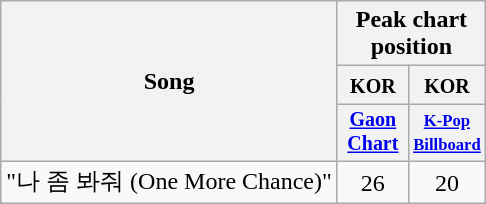<table class="wikitable" style="text-align:center;">
<tr>
<th rowspan="3">Song</th>
<th colspan="9">Peak chart position</th>
</tr>
<tr>
<th style="width:40px;"><small>KOR</small></th>
<th style="width:40px;"><small>KOR</small></th>
</tr>
<tr style="font-size:smaller;">
<th width="40"><a href='#'>Gaon Chart</a></th>
<th width="40"><small><a href='#'>K-Pop</a> <a href='#'>Billboard</a></small></th>
</tr>
<tr>
<td style="text-align:left;">"나 좀 봐줘 (One More Chance)"</td>
<td>26</td>
<td>20</td>
</tr>
</table>
